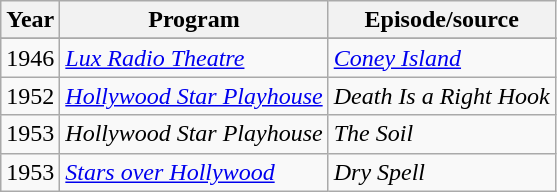<table class="wikitable">
<tr>
<th>Year</th>
<th>Program</th>
<th>Episode/source</th>
</tr>
<tr>
</tr>
<tr>
<td>1946</td>
<td><em><a href='#'>Lux Radio Theatre</a></em></td>
<td><em><a href='#'>Coney Island</a></em></td>
</tr>
<tr>
<td>1952</td>
<td><em><a href='#'>Hollywood Star Playhouse</a></em></td>
<td><em>Death Is a Right Hook</em></td>
</tr>
<tr>
<td>1953</td>
<td><em>Hollywood Star Playhouse</em></td>
<td><em>The Soil</em></td>
</tr>
<tr>
<td>1953</td>
<td><em><a href='#'>Stars over Hollywood</a></em></td>
<td><em>Dry Spell</em></td>
</tr>
</table>
